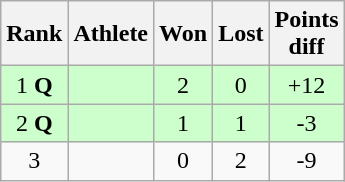<table class="wikitable">
<tr>
<th>Rank</th>
<th>Athlete</th>
<th>Won</th>
<th>Lost</th>
<th>Points<br>diff</th>
</tr>
<tr bgcolor="#ccffcc">
<td align="center">1 <strong>Q</strong></td>
<td><strong></strong></td>
<td align="center">2</td>
<td align="center">0</td>
<td align="center">+12</td>
</tr>
<tr bgcolor="#ccffcc">
<td align="center">2 <strong>Q</strong></td>
<td><strong></strong></td>
<td align="center">1</td>
<td align="center">1</td>
<td align="center">-3</td>
</tr>
<tr>
<td align="center">3 <strong></strong></td>
<td></td>
<td align="center">0</td>
<td align="center">2</td>
<td align="center">-9</td>
</tr>
</table>
